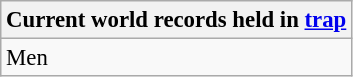<table class="wikitable" style="font-size: 95%">
<tr>
<th colspan=7>Current world records held in <a href='#'>trap</a></th>
</tr>
<tr>
<td>Men<br></td>
</tr>
</table>
